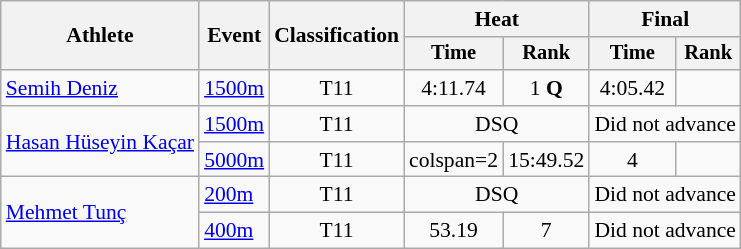<table class=wikitable style="font-size:90%">
<tr>
<th rowspan="2">Athlete</th>
<th rowspan="2">Event</th>
<th rowspan="2">Classification</th>
<th colspan="2">Heat</th>
<th colspan="2">Final</th>
</tr>
<tr style="font-size:95%">
<th>Time</th>
<th>Rank</th>
<th>Time</th>
<th>Rank</th>
</tr>
<tr align=center>
<td align=left><a href='#'>Semih Deniz</a></td>
<td align=left><a href='#'>1500m</a></td>
<td>T11</td>
<td>4:11.74</td>
<td>1 <strong>Q</strong></td>
<td>4:05.42</td>
<td></td>
</tr>
<tr align=center>
<td align=left rowspan=2><a href='#'>Hasan Hüseyin Kaçar</a></td>
<td align=left><a href='#'>1500m</a></td>
<td>T11</td>
<td colspan=2>DSQ</td>
<td colspan=2>Did not advance</td>
</tr>
<tr align=center>
<td align=left><a href='#'>5000m</a></td>
<td>T11</td>
<td>colspan=2 </td>
<td>15:49.52</td>
<td>4</td>
</tr>
<tr align=center>
<td align=left rowspan=2><a href='#'>Mehmet Tunç</a></td>
<td align=left><a href='#'>200m</a></td>
<td>T11</td>
<td colspan=2>DSQ</td>
<td colspan=2>Did not advance</td>
</tr>
<tr align=center>
<td align=left><a href='#'>400m</a></td>
<td>T11</td>
<td>53.19</td>
<td>7</td>
<td colspan=2>Did not advance</td>
</tr>
</table>
